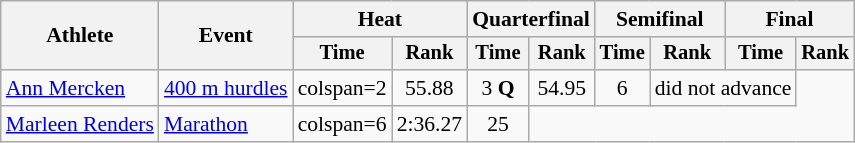<table class=wikitable style=font-size:90%;text-align:center>
<tr>
<th rowspan=2>Athlete</th>
<th rowspan=2>Event</th>
<th colspan=2>Heat</th>
<th colspan=2>Quarterfinal</th>
<th colspan=2>Semifinal</th>
<th colspan=2>Final</th>
</tr>
<tr style=font-size:95%>
<th>Time</th>
<th>Rank</th>
<th>Time</th>
<th>Rank</th>
<th>Time</th>
<th>Rank</th>
<th>Time</th>
<th>Rank</th>
</tr>
<tr>
<td align=left><a href='#'>Ann Mercken</a></td>
<td align=left><a href='#'>400 m hurdles</a></td>
<td>colspan=2 </td>
<td>55.88</td>
<td>3 <strong>Q</strong></td>
<td>54.95</td>
<td>6</td>
<td colspan=2>did not advance</td>
</tr>
<tr>
<td align=left><a href='#'>Marleen Renders</a></td>
<td align=left><a href='#'>Marathon</a></td>
<td>colspan=6  </td>
<td>2:36.27</td>
<td>25</td>
</tr>
</table>
